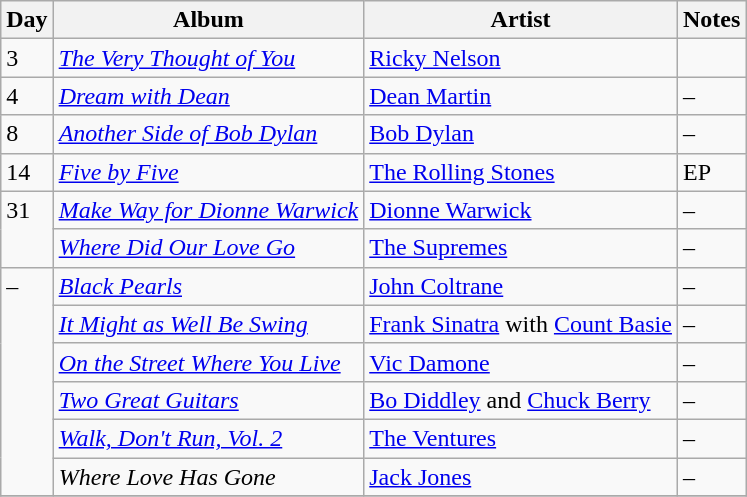<table class="wikitable">
<tr>
<th>Day</th>
<th>Album</th>
<th>Artist</th>
<th>Notes</th>
</tr>
<tr>
<td>3</td>
<td><em><a href='#'>The Very Thought of You</a></em></td>
<td><a href='#'>Ricky Nelson</a></td>
<td></td>
</tr>
<tr>
<td style="vertical-align:top;">4</td>
<td><em><a href='#'>Dream with Dean</a></em></td>
<td><a href='#'>Dean Martin</a></td>
<td>–</td>
</tr>
<tr>
<td style="vertical-align:top;">8</td>
<td><em><a href='#'>Another Side of Bob Dylan</a></em></td>
<td><a href='#'>Bob Dylan</a></td>
<td>–</td>
</tr>
<tr>
<td style="vertical-align:top;">14</td>
<td><em><a href='#'>Five by Five</a></em></td>
<td><a href='#'>The Rolling Stones</a></td>
<td>EP</td>
</tr>
<tr>
<td rowspan="2" style="vertical-align:top;">31</td>
<td><em><a href='#'>Make Way for Dionne Warwick</a></em></td>
<td><a href='#'>Dionne Warwick</a></td>
<td>–</td>
</tr>
<tr>
<td><em><a href='#'>Where Did Our Love Go</a></em></td>
<td><a href='#'>The Supremes</a></td>
<td>–</td>
</tr>
<tr>
<td rowspan="6" style="vertical-align:top;">–</td>
<td><em><a href='#'>Black Pearls</a></em></td>
<td><a href='#'>John Coltrane</a></td>
<td>–</td>
</tr>
<tr>
<td><em><a href='#'>It Might as Well Be Swing</a></em></td>
<td><a href='#'>Frank Sinatra</a> with <a href='#'>Count Basie</a></td>
<td>–</td>
</tr>
<tr>
<td><em><a href='#'>On the Street Where You Live</a></em></td>
<td><a href='#'>Vic Damone</a></td>
<td>–</td>
</tr>
<tr>
<td><em><a href='#'>Two Great Guitars</a></em></td>
<td><a href='#'>Bo Diddley</a> and <a href='#'>Chuck Berry</a></td>
<td>–</td>
</tr>
<tr>
<td><em><a href='#'>Walk, Don't Run, Vol. 2</a></em></td>
<td><a href='#'>The Ventures</a></td>
<td>–</td>
</tr>
<tr>
<td><em>Where Love Has Gone</em></td>
<td><a href='#'>Jack Jones</a></td>
<td>–</td>
</tr>
<tr>
</tr>
</table>
